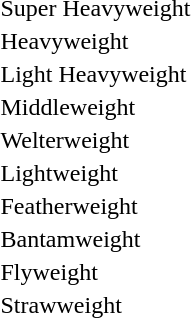<table>
<tr>
<td>Super Heavyweight</td>
<td></td>
<td></td>
<td></td>
<td></td>
</tr>
<tr>
<td>Heavyweight</td>
<td></td>
<td></td>
<td></td>
<td></td>
</tr>
<tr>
<td>Light Heavyweight</td>
<td></td>
<td></td>
<td></td>
<td></td>
</tr>
<tr>
<td>Middleweight</td>
<td></td>
<td></td>
<td></td>
<td></td>
</tr>
<tr>
<td>Welterweight</td>
<td></td>
<td></td>
<td></td>
<td></td>
</tr>
<tr>
<td>Lightweight</td>
<td></td>
<td></td>
<td></td>
<td></td>
</tr>
<tr>
<td>Featherweight</td>
<td></td>
<td></td>
<td></td>
<td></td>
</tr>
<tr>
<td>Bantamweight</td>
<td></td>
<td></td>
<td></td>
<td></td>
</tr>
<tr>
<td>Flyweight</td>
<td></td>
<td></td>
<td></td>
<td></td>
</tr>
<tr>
<td>Strawweight</td>
<td></td>
<td></td>
<td></td>
<td></td>
</tr>
</table>
